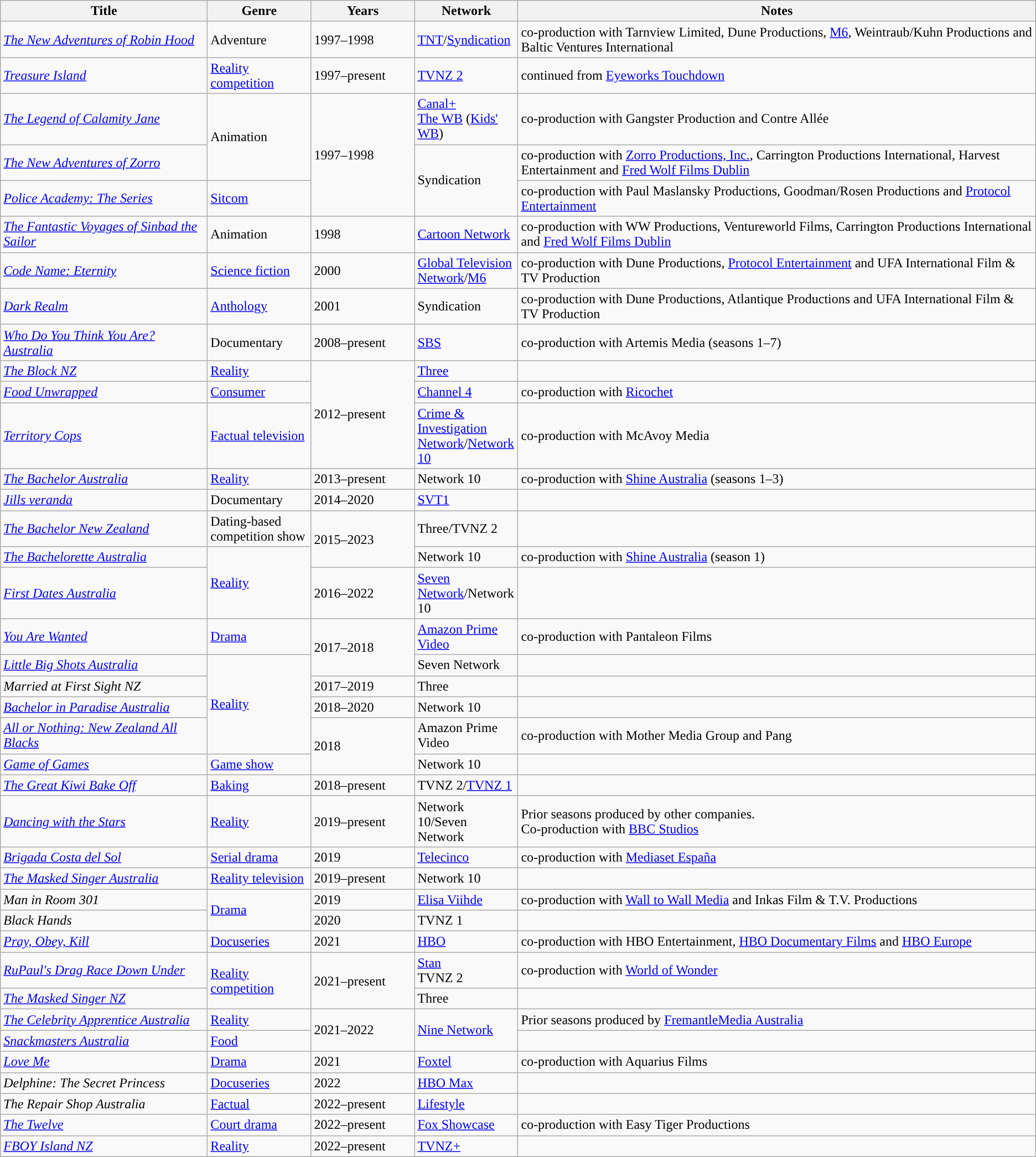<table class="wikitable sortable">
<tr>
<th style="width:20%;">Title</th>
<th style="width:10%;">Genre</th>
<th style="width:10%;">Years</th>
<th style="width:10%;">Network</th>
<th style="width:60%;">Notes</th>
</tr>
<tr>
<td><em><a href='#'>The New Adventures of Robin Hood</a></em></td>
<td>Adventure</td>
<td>1997–1998</td>
<td><a href='#'>TNT</a>/<a href='#'>Syndication</a></td>
<td>co-production with Tarnview Limited, Dune Productions, <a href='#'>M6</a>, Weintraub/Kuhn Productions and Baltic Ventures International</td>
</tr>
<tr>
<td><em><a href='#'>Treasure Island</a></em></td>
<td><a href='#'>Reality competition</a></td>
<td>1997–present</td>
<td><a href='#'>TVNZ 2</a></td>
<td>continued from <a href='#'>Eyeworks Touchdown</a></td>
</tr>
<tr>
<td><em><a href='#'>The Legend of Calamity Jane</a></em></td>
<td rowspan="2">Animation</td>
<td rowspan="3">1997–1998</td>
<td><a href='#'>Canal+</a><br><a href='#'>The WB</a> (<a href='#'>Kids' WB</a>)</td>
<td>co-production with Gangster Production and Contre Allée</td>
</tr>
<tr>
<td><em><a href='#'>The New Adventures of Zorro</a></em></td>
<td rowspan="2">Syndication</td>
<td>co-production with <a href='#'>Zorro Productions, Inc.</a>, Carrington Productions International, Harvest Entertainment and <a href='#'>Fred Wolf Films Dublin</a></td>
</tr>
<tr>
<td><em><a href='#'>Police Academy: The Series</a></em></td>
<td><a href='#'>Sitcom</a></td>
<td>co-production with Paul Maslansky Productions, Goodman/Rosen Productions and <a href='#'>Protocol Entertainment</a></td>
</tr>
<tr>
<td><em><a href='#'>The Fantastic Voyages of Sinbad the Sailor</a></em></td>
<td>Animation</td>
<td>1998</td>
<td><a href='#'>Cartoon Network</a></td>
<td>co-production with WW Productions, Ventureworld Films, Carrington Productions International and <a href='#'>Fred Wolf Films Dublin</a></td>
</tr>
<tr>
<td><em><a href='#'>Code Name: Eternity</a></em></td>
<td><a href='#'>Science fiction</a></td>
<td>2000</td>
<td><a href='#'>Global Television Network</a>/<a href='#'>M6</a></td>
<td>co-production with Dune Productions, <a href='#'>Protocol Entertainment</a> and UFA International Film & TV Production</td>
</tr>
<tr>
<td><em><a href='#'>Dark Realm</a></em></td>
<td><a href='#'>Anthology</a></td>
<td>2001</td>
<td>Syndication</td>
<td>co-production with Dune Productions, Atlantique Productions and UFA International Film & TV Production</td>
</tr>
<tr>
<td><em><a href='#'>Who Do You Think You Are? Australia</a></em></td>
<td>Documentary</td>
<td>2008–present</td>
<td><a href='#'>SBS</a></td>
<td>co-production with Artemis Media (seasons 1–7)</td>
</tr>
<tr>
<td><em><a href='#'>The Block NZ</a></em></td>
<td><a href='#'>Reality</a></td>
<td rowspan="3">2012–present</td>
<td><a href='#'>Three</a></td>
<td></td>
</tr>
<tr>
<td><em><a href='#'>Food Unwrapped</a></em></td>
<td><a href='#'>Consumer</a></td>
<td><a href='#'>Channel 4</a></td>
<td>co-production with <a href='#'>Ricochet</a></td>
</tr>
<tr>
<td><em><a href='#'>Territory Cops</a></em></td>
<td><a href='#'>Factual television</a></td>
<td><a href='#'>Crime & Investigation Network</a>/<a href='#'>Network 10</a></td>
<td>co-production with McAvoy Media</td>
</tr>
<tr>
<td><em><a href='#'>The Bachelor Australia</a></em></td>
<td><a href='#'>Reality</a></td>
<td>2013–present</td>
<td>Network 10</td>
<td>co-production with <a href='#'>Shine Australia</a> (seasons 1–3)</td>
</tr>
<tr>
<td><em><a href='#'>Jills veranda</a></em></td>
<td>Documentary</td>
<td>2014–2020</td>
<td><a href='#'>SVT1</a></td>
<td></td>
</tr>
<tr>
<td><em><a href='#'>The Bachelor New Zealand</a></em></td>
<td>Dating-based competition show</td>
<td rowspan="2">2015–2023</td>
<td>Three/TVNZ 2</td>
<td></td>
</tr>
<tr>
<td><em><a href='#'>The Bachelorette Australia</a></em></td>
<td rowspan="2"><a href='#'>Reality</a></td>
<td>Network 10</td>
<td>co-production with <a href='#'>Shine Australia</a> (season 1)</td>
</tr>
<tr>
<td><em><a href='#'>First Dates Australia</a></em></td>
<td>2016–2022</td>
<td><a href='#'>Seven Network</a>/Network 10</td>
<td></td>
</tr>
<tr>
<td><em><a href='#'>You Are Wanted</a></em></td>
<td><a href='#'>Drama</a></td>
<td rowspan="2">2017–2018</td>
<td><a href='#'>Amazon Prime Video</a></td>
<td>co-production with Pantaleon Films</td>
</tr>
<tr>
<td><em><a href='#'>Little Big Shots Australia</a></em></td>
<td rowspan="4"><a href='#'>Reality</a></td>
<td>Seven Network</td>
<td></td>
</tr>
<tr>
<td><em>Married at First Sight NZ</em></td>
<td>2017–2019</td>
<td>Three</td>
<td></td>
</tr>
<tr>
<td><em><a href='#'>Bachelor in Paradise Australia</a></em></td>
<td>2018–2020</td>
<td>Network 10</td>
<td></td>
</tr>
<tr>
<td><em><a href='#'>All or Nothing: New Zealand All Blacks</a></em></td>
<td rowspan="2">2018</td>
<td>Amazon Prime Video</td>
<td>co-production with Mother Media Group and Pang</td>
</tr>
<tr>
<td><em><a href='#'>Game of Games</a></em></td>
<td><a href='#'>Game show</a></td>
<td>Network 10</td>
<td></td>
</tr>
<tr>
<td><em><a href='#'>The Great Kiwi Bake Off</a></em></td>
<td><a href='#'>Baking</a></td>
<td>2018–present</td>
<td>TVNZ 2/<a href='#'>TVNZ 1</a></td>
<td></td>
</tr>
<tr>
<td><em><a href='#'>Dancing with the Stars</a></em></td>
<td><a href='#'>Reality</a></td>
<td>2019–present</td>
<td>Network 10/Seven Network</td>
<td>Prior seasons produced by other companies.<br>Co-production with <a href='#'>BBC Studios</a></td>
</tr>
<tr>
<td><em><a href='#'>Brigada Costa del Sol</a></em></td>
<td><a href='#'>Serial drama</a></td>
<td>2019</td>
<td><a href='#'>Telecinco</a></td>
<td>co-production with <a href='#'>Mediaset España</a></td>
</tr>
<tr>
<td><em><a href='#'>The Masked Singer Australia</a></em></td>
<td><a href='#'>Reality television</a></td>
<td>2019–present</td>
<td>Network 10</td>
<td></td>
</tr>
<tr>
<td><em>Man in Room 301</em></td>
<td rowspan="2"><a href='#'>Drama</a></td>
<td>2019</td>
<td><a href='#'>Elisa Viihde</a></td>
<td>co-production with <a href='#'>Wall to Wall Media</a> and Inkas Film & T.V. Productions</td>
</tr>
<tr>
<td><em>Black Hands</em></td>
<td>2020</td>
<td>TVNZ 1</td>
<td></td>
</tr>
<tr>
<td><em><a href='#'>Pray, Obey, Kill</a></em></td>
<td><a href='#'>Docuseries</a></td>
<td>2021</td>
<td><a href='#'>HBO</a></td>
<td>co-production with HBO Entertainment, <a href='#'>HBO Documentary Films</a> and <a href='#'>HBO Europe</a></td>
</tr>
<tr>
<td><em><a href='#'>RuPaul's Drag Race Down Under</a></em></td>
<td rowspan="2"><a href='#'>Reality competition</a></td>
<td rowspan="2">2021–present</td>
<td><a href='#'>Stan</a><br>TVNZ 2</td>
<td>co-production with <a href='#'>World of Wonder</a></td>
</tr>
<tr>
<td><em><a href='#'>The Masked Singer NZ</a></em></td>
<td>Three</td>
<td></td>
</tr>
<tr>
<td><em><a href='#'>The Celebrity Apprentice Australia</a></em></td>
<td><a href='#'>Reality</a></td>
<td rowspan="2">2021–2022</td>
<td rowspan="2"><a href='#'>Nine Network</a></td>
<td>Prior seasons produced by <a href='#'>FremantleMedia Australia</a></td>
</tr>
<tr>
<td><em><a href='#'>Snackmasters Australia</a></em></td>
<td><a href='#'>Food</a></td>
<td></td>
</tr>
<tr>
<td><em><a href='#'>Love Me</a></em></td>
<td><a href='#'>Drama</a></td>
<td>2021</td>
<td><a href='#'>Foxtel</a></td>
<td>co-production with Aquarius Films</td>
</tr>
<tr>
<td><em>Delphine: The Secret Princess</em></td>
<td><a href='#'>Docuseries</a></td>
<td>2022</td>
<td><a href='#'>HBO Max</a></td>
<td></td>
</tr>
<tr>
<td><em>The Repair Shop Australia</em></td>
<td><a href='#'>Factual</a></td>
<td>2022–present</td>
<td><a href='#'>Lifestyle</a></td>
<td></td>
</tr>
<tr>
<td><em><a href='#'>The Twelve</a></em></td>
<td><a href='#'>Court drama</a></td>
<td>2022–present</td>
<td><a href='#'>Fox Showcase</a></td>
<td>co-production with Easy Tiger Productions</td>
</tr>
<tr>
<td><em><a href='#'>FBOY Island NZ</a></em></td>
<td><a href='#'>Reality</a></td>
<td>2022–present</td>
<td><a href='#'>TVNZ+</a></td>
<td></td>
</tr>
</table>
